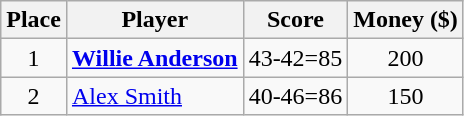<table class=wikitable>
<tr>
<th>Place</th>
<th>Player</th>
<th>Score</th>
<th>Money ($)</th>
</tr>
<tr>
<td align=center>1</td>
<td> <strong><a href='#'>Willie Anderson</a></strong></td>
<td align=center>43-42=85</td>
<td align=center>200</td>
</tr>
<tr>
<td align=center>2</td>
<td> <a href='#'>Alex Smith</a></td>
<td align=center>40-46=86</td>
<td align=center>150</td>
</tr>
</table>
